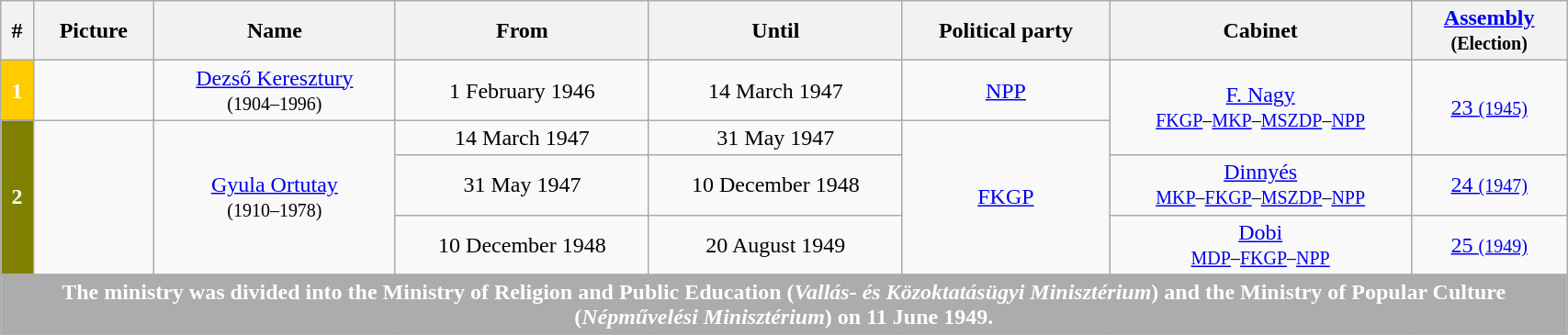<table width=90% class="wikitable" style="text-align:center">
<tr>
<th>#</th>
<th>Picture</th>
<th>Name</th>
<th>From</th>
<th>Until</th>
<th>Political party</th>
<th>Cabinet</th>
<th><a href='#'>Assembly</a><br><small>(Election)</small></th>
</tr>
<tr>
<th style="background-color:#FFCC00; color:white">1</th>
<td></td>
<td><a href='#'>Dezső Keresztury</a><br><small>(1904–1996)</small></td>
<td>1 February 1946</td>
<td>14 March 1947</td>
<td><a href='#'>NPP</a></td>
<td rowspan="2"><a href='#'>F. Nagy</a><br><small><a href='#'>FKGP</a>–<a href='#'>MKP</a>–<a href='#'>MSZDP</a>–<a href='#'>NPP</a></small></td>
<td rowspan="3"><a href='#'>23 <small>(1945)</small></a></td>
</tr>
<tr>
<th rowspan="5" style="background-color:#808000; color:white">2</th>
<td rowspan="5"></td>
<td rowspan="5"><a href='#'>Gyula Ortutay</a><br><small>(1910–1978)</small></td>
<td>14 March 1947</td>
<td>31 May 1947</td>
<td rowspan="5"><a href='#'>FKGP</a></td>
</tr>
<tr>
<td rowspan="2">31 May 1947</td>
<td rowspan="2">10 December 1948</td>
<td rowspan="2"><a href='#'>Dinnyés</a><br><small><a href='#'>MKP</a>–<a href='#'>FKGP</a>–<a href='#'>MSZDP</a>–<a href='#'>NPP</a></small></td>
</tr>
<tr>
<td rowspan="2"><a href='#'>24 <small>(1947)</small></a></td>
</tr>
<tr>
<td rowspan="2">10 December 1948</td>
<td rowspan="2">20 August 1949</td>
<td rowspan="2"><a href='#'>Dobi</a><br><small><a href='#'>MDP</a>–<a href='#'>FKGP</a>–<a href='#'>NPP</a></small></td>
</tr>
<tr>
<td><a href='#'>25 <small>(1949)</small></a></td>
</tr>
<tr>
<th colspan="8" style="background-color:#ACACAC; color:white">The ministry was divided into the Ministry of Religion and Public Education (<em>Vallás- és Közoktatásügyi Minisztérium</em>) and the Ministry of Popular Culture (<em>Népművelési Minisztérium</em>) on 11 June 1949.</th>
</tr>
<tr>
</tr>
</table>
